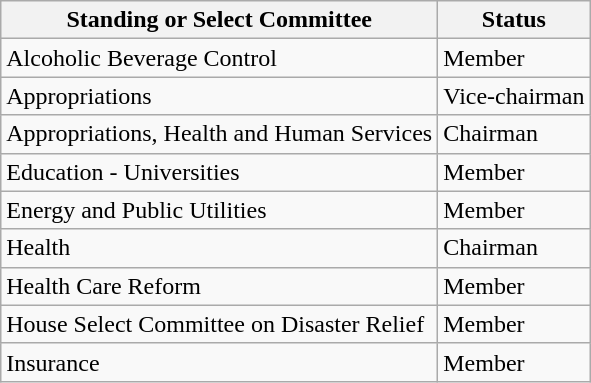<table class="wikitable">
<tr>
<th>Standing or Select Committee</th>
<th>Status</th>
</tr>
<tr>
<td>Alcoholic Beverage Control</td>
<td>Member</td>
</tr>
<tr>
<td>Appropriations</td>
<td>Vice-chairman</td>
</tr>
<tr>
<td>Appropriations, Health and Human Services</td>
<td>Chairman</td>
</tr>
<tr>
<td>Education - Universities</td>
<td>Member</td>
</tr>
<tr>
<td>Energy and Public Utilities</td>
<td>Member</td>
</tr>
<tr>
<td>Health</td>
<td>Chairman</td>
</tr>
<tr>
<td>Health Care Reform</td>
<td>Member</td>
</tr>
<tr>
<td>House Select Committee on Disaster Relief</td>
<td>Member</td>
</tr>
<tr>
<td>Insurance</td>
<td>Member</td>
</tr>
</table>
